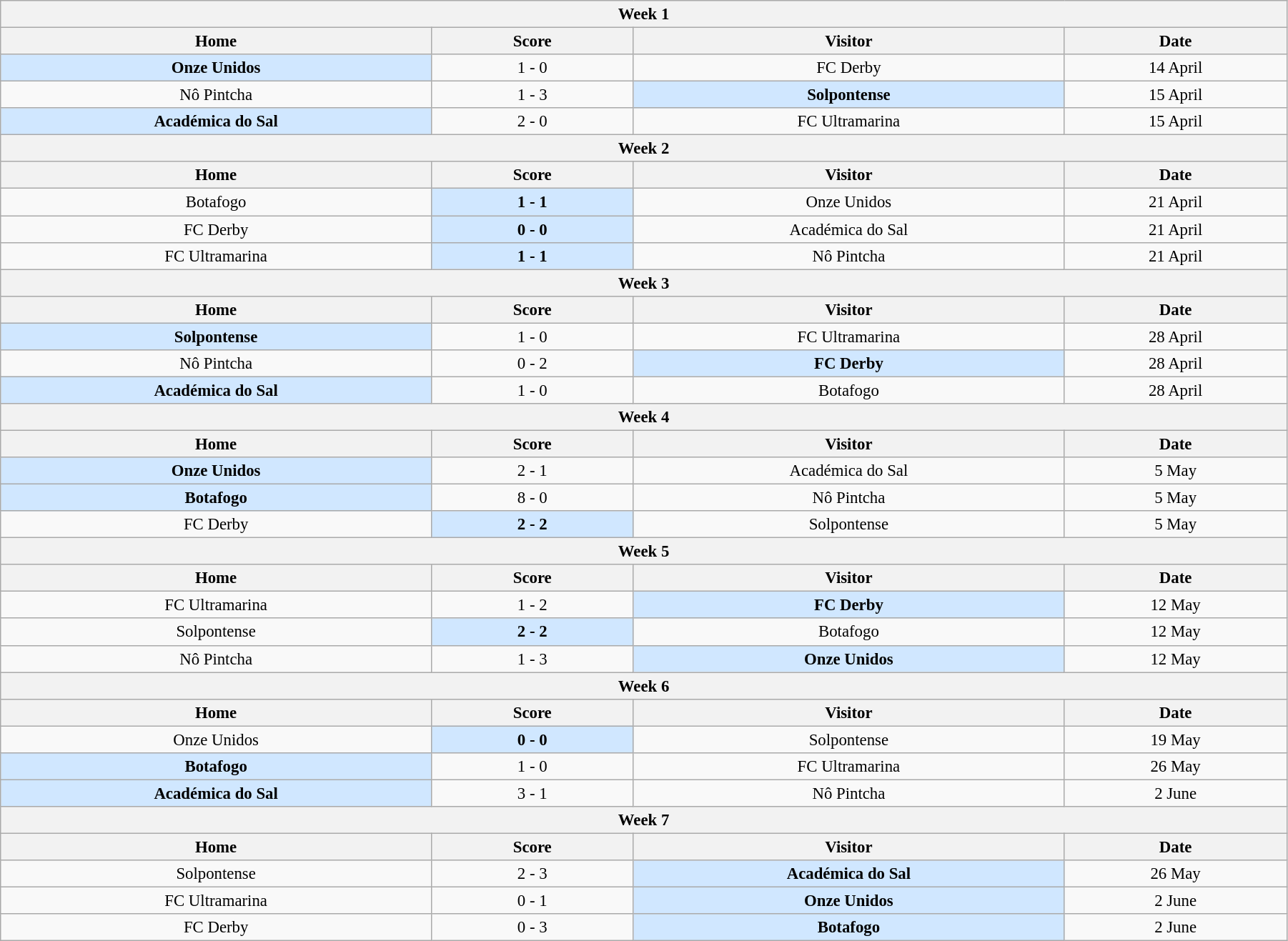<table class="wikitable" style="font-size:95%; text-align: center; width: 95%;">
<tr>
<th colspan="12" style="with: 100%;" align=center>Week 1</th>
</tr>
<tr>
<th width="200">Home</th>
<th width="90">Score</th>
<th width="200">Visitor</th>
<th width="100">Date</th>
</tr>
<tr align=center>
<td bgcolor=#D0E7FF><strong>Onze Unidos</strong></td>
<td>1 - 0</td>
<td>FC Derby</td>
<td>14 April</td>
</tr>
<tr align=center>
<td>Nô Pintcha</td>
<td>1 - 3</td>
<td bgcolor=#D0E7FF><strong>Solpontense</strong></td>
<td>15 April</td>
</tr>
<tr align=center>
<td bgcolor=#D0E7FF><strong>Académica do Sal</strong></td>
<td>2 - 0</td>
<td>FC Ultramarina</td>
<td>15 April</td>
</tr>
<tr>
<th colspan="12" style="with: 100%;" align=center>Week 2</th>
</tr>
<tr>
<th width="200">Home</th>
<th width="90">Score</th>
<th width="200">Visitor</th>
<th width="100">Date</th>
</tr>
<tr align=center>
<td>Botafogo</td>
<td bgcolor=#D0E7FF><strong>1 - 1</strong></td>
<td>Onze Unidos</td>
<td>21 April</td>
</tr>
<tr align=center>
<td>FC Derby</td>
<td bgcolor=#D0E7FF><strong>0 - 0</strong></td>
<td>Académica do Sal</td>
<td>21 April</td>
</tr>
<tr align=center>
<td>FC Ultramarina</td>
<td bgcolor=#D0E7FF><strong>1 - 1</strong></td>
<td>Nô Pintcha</td>
<td>21 April</td>
</tr>
<tr>
<th colspan="12" style="with: 100%;" align=center>Week 3</th>
</tr>
<tr>
<th width="200">Home</th>
<th width="90">Score</th>
<th width="200">Visitor</th>
<th width="100">Date</th>
</tr>
<tr align=center>
<td bgcolor=#D0E7FF><strong>Solpontense</strong></td>
<td>1 - 0</td>
<td>FC Ultramarina</td>
<td>28 April</td>
</tr>
<tr align=center>
<td>Nô Pintcha</td>
<td>0 - 2</td>
<td bgcolor=#D0E7FF><strong>FC Derby</strong></td>
<td>28 April</td>
</tr>
<tr align=center>
<td bgcolor=#D0E7FF><strong>Académica do Sal</strong></td>
<td>1 - 0</td>
<td>Botafogo</td>
<td>28 April</td>
</tr>
<tr>
<th colspan="12" style="with: 100%;" align=center>Week 4</th>
</tr>
<tr>
<th width="200">Home</th>
<th width="90">Score</th>
<th width="200">Visitor</th>
<th width="100">Date</th>
</tr>
<tr align=center>
<td bgcolor=#D0E7FF><strong>Onze Unidos</strong></td>
<td>2 - 1</td>
<td>Académica do Sal</td>
<td>5 May</td>
</tr>
<tr align=center>
<td bgcolor=#D0E7FF><strong>Botafogo</strong></td>
<td>8 - 0</td>
<td>Nô Pintcha</td>
<td>5 May</td>
</tr>
<tr align=center>
<td>FC Derby</td>
<td bgcolor=#D0E7FF><strong>2 - 2</strong></td>
<td>Solpontense</td>
<td>5 May</td>
</tr>
<tr>
<th colspan="12" style="with: 100%;" align=center>Week 5</th>
</tr>
<tr>
<th width="200">Home</th>
<th width="90">Score</th>
<th width="200">Visitor</th>
<th width="100">Date</th>
</tr>
<tr align=center>
<td>FC Ultramarina</td>
<td>1 - 2</td>
<td bgcolor=#D0E7FF><strong>FC Derby</strong></td>
<td>12 May</td>
</tr>
<tr align=center>
<td>Solpontense</td>
<td bgcolor=#D0E7FF><strong>2 - 2</strong></td>
<td>Botafogo</td>
<td>12 May</td>
</tr>
<tr align=center>
<td>Nô Pintcha</td>
<td>1 - 3</td>
<td bgcolor=#D0E7FF><strong>Onze Unidos</strong></td>
<td>12 May</td>
</tr>
<tr>
<th colspan="12" style="with: 100%;" align=center>Week 6</th>
</tr>
<tr>
<th width="200">Home</th>
<th width="90">Score</th>
<th width="200">Visitor</th>
<th width="100">Date</th>
</tr>
<tr align=center>
<td>Onze Unidos</td>
<td bgcolor=#D0E7FF><strong>0 - 0</strong></td>
<td>Solpontense</td>
<td>19 May</td>
</tr>
<tr align=center>
<td bgcolor=#D0E7FF><strong>Botafogo</strong></td>
<td>1 - 0</td>
<td>FC Ultramarina</td>
<td>26 May</td>
</tr>
<tr align=center>
<td bgcolor=#D0E7FF><strong>Académica do Sal</strong></td>
<td>3 - 1</td>
<td>Nô Pintcha</td>
<td>2 June</td>
</tr>
<tr>
<th colspan="12" style="with: 100%;" align=center>Week 7</th>
</tr>
<tr>
<th width="200">Home</th>
<th width="90">Score</th>
<th width="200">Visitor</th>
<th width="100">Date</th>
</tr>
<tr align=center>
<td>Solpontense</td>
<td>2 - 3</td>
<td bgcolor=#D0E7FF><strong>Académica do Sal</strong></td>
<td>26 May</td>
</tr>
<tr align=center>
<td>FC Ultramarina</td>
<td>0 - 1</td>
<td bgcolor=#D0E7FF><strong>Onze Unidos</strong></td>
<td>2 June</td>
</tr>
<tr align=center>
<td>FC Derby</td>
<td>0 - 3</td>
<td bgcolor=#D0E7FF><strong>Botafogo</strong></td>
<td>2 June</td>
</tr>
</table>
